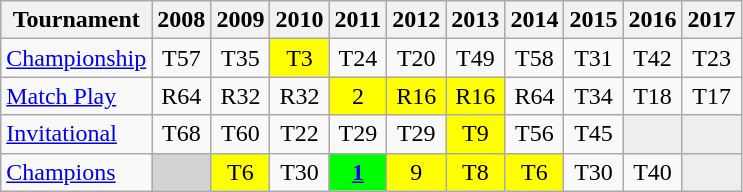<table class="wikitable" style="text-align:center;">
<tr>
<th>Tournament</th>
<th>2008</th>
<th>2009</th>
<th>2010</th>
<th>2011</th>
<th>2012</th>
<th>2013</th>
<th>2014</th>
<th>2015</th>
<th>2016</th>
<th>2017</th>
</tr>
<tr>
<td align="left"><a href='#'>Championship</a></td>
<td>T57</td>
<td>T35</td>
<td style="background:yellow;">T3</td>
<td>T24</td>
<td>T20</td>
<td>T49</td>
<td>T58</td>
<td>T31</td>
<td>T42</td>
<td>T23</td>
</tr>
<tr>
<td align="left"><a href='#'>Match Play</a></td>
<td>R64</td>
<td>R32</td>
<td>R32</td>
<td style="background:yellow;">2</td>
<td style="background:yellow;">R16</td>
<td style="background:yellow;">R16</td>
<td>R64</td>
<td>T34</td>
<td>T18</td>
<td>T17</td>
</tr>
<tr>
<td align="left"><a href='#'>Invitational</a></td>
<td>T68</td>
<td>T60</td>
<td>T22</td>
<td>T29</td>
<td>T29</td>
<td style="background:yellow;">T9</td>
<td>T56</td>
<td>T45</td>
<td style="background:#eeeeee;"></td>
<td style="background:#eeeeee;"></td>
</tr>
<tr>
<td align="left"><a href='#'>Champions</a></td>
<td style="background:#D3D3D3;"></td>
<td style="background:yellow;">T6</td>
<td>T30</td>
<td style="background:lime;"><strong><a href='#'>1</a></strong></td>
<td style="background:yellow;">9</td>
<td style="background:yellow;">T8</td>
<td style="background:yellow;">T6</td>
<td>T30</td>
<td>T40</td>
<td style="background:#eeeeee;"></td>
</tr>
</table>
